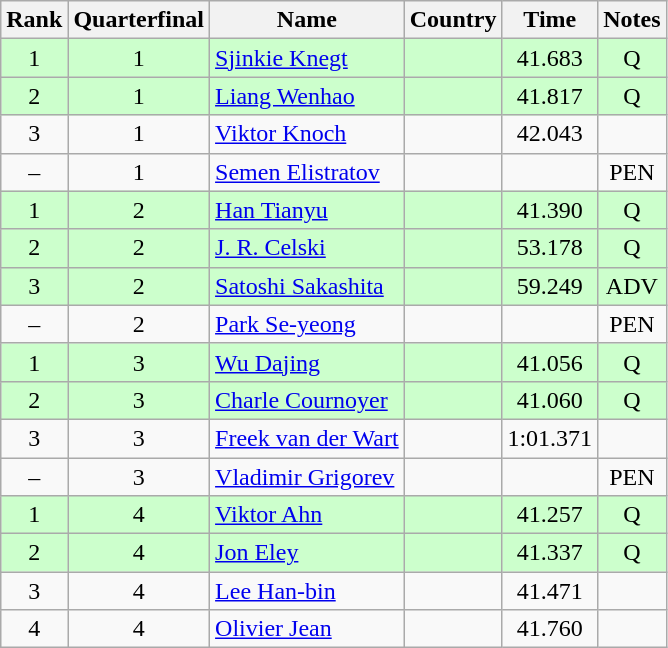<table class="wikitable sortable" style="text-align:center">
<tr>
<th>Rank</th>
<th>Quarterfinal</th>
<th>Name</th>
<th>Country</th>
<th>Time</th>
<th>Notes</th>
</tr>
<tr bgcolor=ccffcc>
<td>1</td>
<td>1</td>
<td align=left><a href='#'>Sjinkie Knegt</a></td>
<td align=left></td>
<td>41.683</td>
<td>Q</td>
</tr>
<tr bgcolor=ccffcc>
<td>2</td>
<td>1</td>
<td align=left><a href='#'>Liang Wenhao</a></td>
<td align=left></td>
<td>41.817</td>
<td>Q</td>
</tr>
<tr>
<td>3</td>
<td>1</td>
<td align=left><a href='#'>Viktor Knoch</a></td>
<td align=left></td>
<td>42.043</td>
<td></td>
</tr>
<tr>
<td>–</td>
<td>1</td>
<td align=left><a href='#'>Semen Elistratov</a></td>
<td align=left></td>
<td></td>
<td>PEN</td>
</tr>
<tr bgcolor=ccffcc>
<td>1</td>
<td>2</td>
<td align=left><a href='#'>Han Tianyu</a></td>
<td align=left></td>
<td>41.390</td>
<td>Q</td>
</tr>
<tr bgcolor=ccffcc>
<td>2</td>
<td>2</td>
<td align=left><a href='#'>J. R. Celski</a></td>
<td align=left></td>
<td>53.178</td>
<td>Q</td>
</tr>
<tr bgcolor=ccffcc>
<td>3</td>
<td>2</td>
<td align=left><a href='#'>Satoshi Sakashita</a></td>
<td align=left></td>
<td>59.249</td>
<td>ADV</td>
</tr>
<tr>
<td>–</td>
<td>2</td>
<td align=left><a href='#'>Park Se-yeong</a></td>
<td align=left></td>
<td></td>
<td>PEN</td>
</tr>
<tr bgcolor=ccffcc>
<td>1</td>
<td>3</td>
<td align=left><a href='#'>Wu Dajing</a></td>
<td align=left></td>
<td>41.056</td>
<td>Q</td>
</tr>
<tr bgcolor=ccffcc>
<td>2</td>
<td>3</td>
<td align=left><a href='#'>Charle Cournoyer</a></td>
<td align=left></td>
<td>41.060</td>
<td>Q</td>
</tr>
<tr>
<td>3</td>
<td>3</td>
<td align=left><a href='#'>Freek van der Wart</a></td>
<td align=left></td>
<td>1:01.371</td>
<td></td>
</tr>
<tr>
<td>–</td>
<td>3</td>
<td align=left><a href='#'>Vladimir Grigorev</a></td>
<td align=left></td>
<td></td>
<td>PEN</td>
</tr>
<tr bgcolor=ccffcc>
<td>1</td>
<td>4</td>
<td align=left><a href='#'>Viktor Ahn</a></td>
<td align=left></td>
<td>41.257</td>
<td>Q</td>
</tr>
<tr bgcolor=ccffcc>
<td>2</td>
<td>4</td>
<td align=left><a href='#'>Jon Eley</a></td>
<td align=left></td>
<td>41.337</td>
<td>Q</td>
</tr>
<tr>
<td>3</td>
<td>4</td>
<td align=left><a href='#'>Lee Han-bin</a></td>
<td align=left></td>
<td>41.471</td>
<td></td>
</tr>
<tr>
<td>4</td>
<td>4</td>
<td align=left><a href='#'>Olivier Jean</a></td>
<td align=left></td>
<td>41.760</td>
<td></td>
</tr>
</table>
